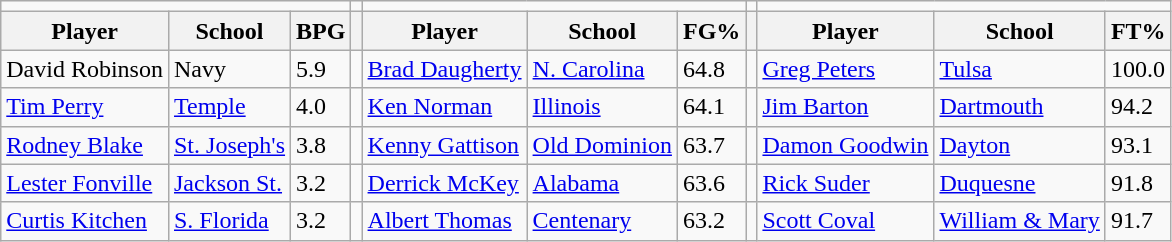<table class="wikitable" style="text-align: left;">
<tr>
<td colspan=3></td>
<td></td>
<td colspan=3></td>
<td></td>
<td colspan=3></td>
</tr>
<tr>
<th>Player</th>
<th>School</th>
<th>BPG</th>
<th></th>
<th>Player</th>
<th>School</th>
<th>FG%</th>
<th></th>
<th>Player</th>
<th>School</th>
<th>FT%</th>
</tr>
<tr>
<td align="left">David Robinson</td>
<td>Navy</td>
<td>5.9</td>
<td></td>
<td><a href='#'>Brad Daugherty</a></td>
<td><a href='#'>N. Carolina</a></td>
<td>64.8</td>
<td></td>
<td><a href='#'>Greg Peters</a></td>
<td><a href='#'>Tulsa</a></td>
<td>100.0</td>
</tr>
<tr>
<td align="left"><a href='#'>Tim Perry</a></td>
<td><a href='#'>Temple</a></td>
<td>4.0</td>
<td></td>
<td><a href='#'>Ken Norman</a></td>
<td><a href='#'>Illinois</a></td>
<td>64.1</td>
<td></td>
<td><a href='#'>Jim Barton</a></td>
<td><a href='#'>Dartmouth</a></td>
<td>94.2</td>
</tr>
<tr>
<td align="left"><a href='#'>Rodney Blake</a></td>
<td><a href='#'>St. Joseph's</a></td>
<td>3.8</td>
<td></td>
<td><a href='#'>Kenny Gattison</a></td>
<td><a href='#'>Old Dominion</a></td>
<td>63.7</td>
<td></td>
<td><a href='#'>Damon Goodwin</a></td>
<td><a href='#'>Dayton</a></td>
<td>93.1</td>
</tr>
<tr>
<td align="left"><a href='#'>Lester Fonville</a></td>
<td><a href='#'>Jackson St.</a></td>
<td>3.2</td>
<td></td>
<td><a href='#'>Derrick McKey</a></td>
<td><a href='#'>Alabama</a></td>
<td>63.6</td>
<td></td>
<td><a href='#'>Rick Suder</a></td>
<td><a href='#'>Duquesne</a></td>
<td>91.8</td>
</tr>
<tr>
<td align="left"><a href='#'>Curtis Kitchen</a></td>
<td><a href='#'>S. Florida</a></td>
<td>3.2</td>
<td></td>
<td><a href='#'>Albert Thomas</a></td>
<td><a href='#'>Centenary</a></td>
<td>63.2</td>
<td></td>
<td><a href='#'>Scott Coval</a></td>
<td><a href='#'>William & Mary</a></td>
<td>91.7</td>
</tr>
</table>
